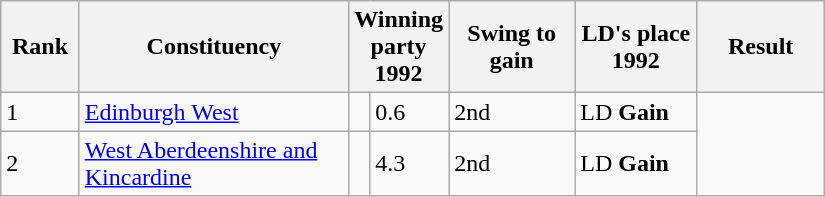<table class="wikitable" style="width:550px">
<tr>
<th style="width:50px;">Rank</th>
<th style="width:225px;">Constituency</th>
<th colspan="2" style="width:175px;">Winning party 1992</th>
<th style="width:100px;">Swing to gain</th>
<th style="width:100px;">LD's place 1992</th>
<th style="width:100px;">Result</th>
</tr>
<tr>
<td>1</td>
<td><a href='#'>Edinburgh West</a></td>
<td></td>
<td>0.6</td>
<td>2nd</td>
<td>LD <strong>Gain</strong></td>
</tr>
<tr>
<td>2</td>
<td><a href='#'>West Aberdeenshire and Kincardine</a></td>
<td></td>
<td>4.3</td>
<td>2nd</td>
<td>LD <strong>Gain</strong></td>
</tr>
</table>
